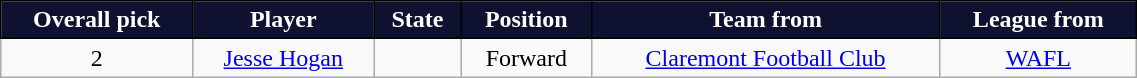<table class="wikitable" style="text-align:center; font-size:100%; width:60%;">
<tr style="color:#FFFFFF;">
<th style="background:#0F1131; border: solid black 1px;">Overall pick</th>
<th style="background:#0F1131; border: solid black 1px;">Player</th>
<th style="background:#0F1131; border: solid black 1px;">State</th>
<th style="background:#0F1131; border: solid black 1px;">Position</th>
<th style="background:#0F1131; border: solid black 1px;">Team from</th>
<th style="background:#0F1131; border: solid black 1px;">League from</th>
</tr>
<tr>
<td>2</td>
<td><a href='#'>Jesse Hogan</a></td>
<td></td>
<td>Forward</td>
<td><a href='#'>Claremont Football Club</a></td>
<td><a href='#'>WAFL</a></td>
</tr>
</table>
